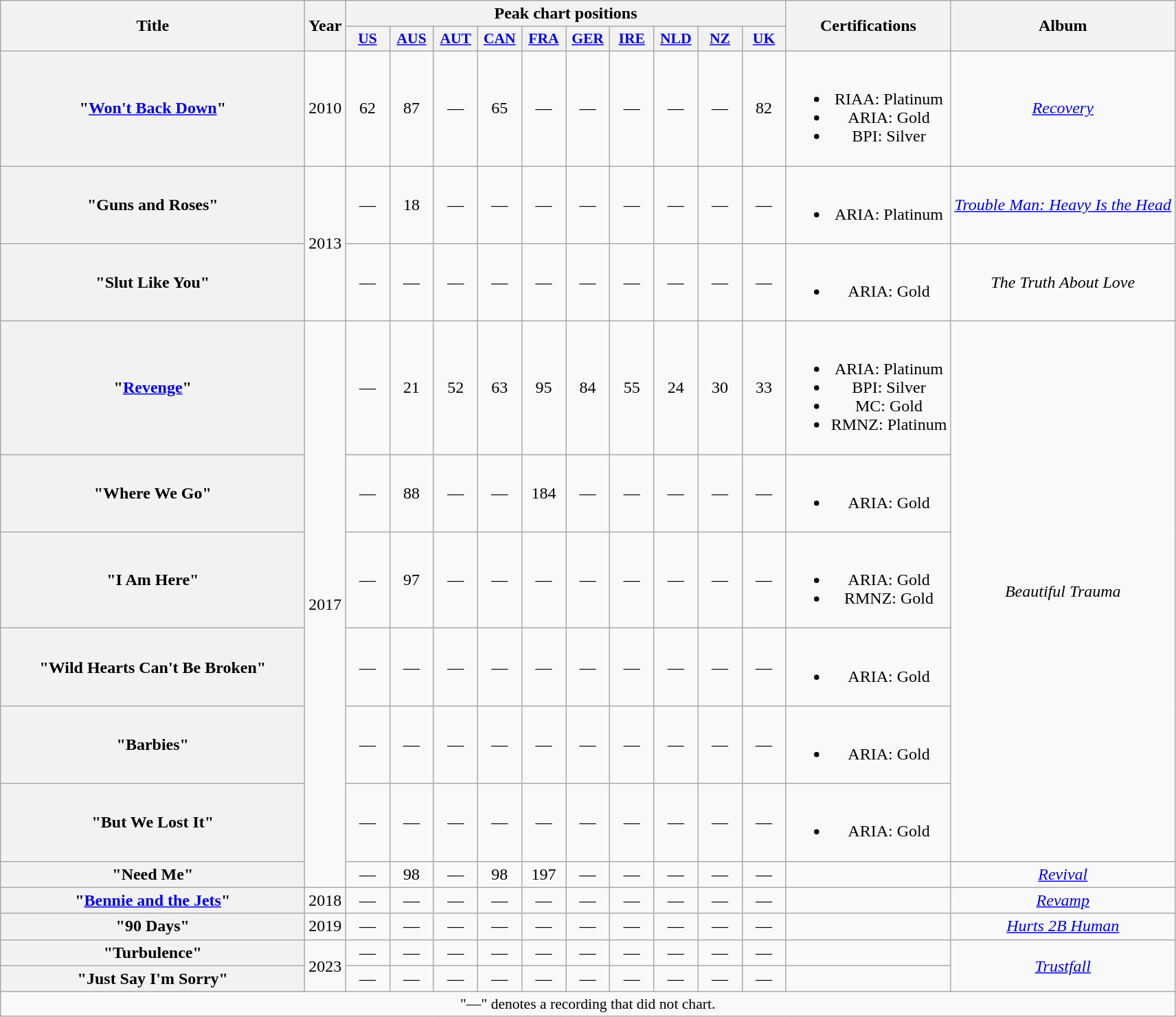<table class="wikitable plainrowheaders" style="text-align:center;">
<tr>
<th scope="col" rowspan="2" style="width:18em;">Title</th>
<th scope="col" rowspan="2">Year</th>
<th scope="col" colspan="10">Peak chart positions</th>
<th scope="col" rowspan="2">Certifications</th>
<th scope="col" rowspan="2">Album</th>
</tr>
<tr>
<th scope="col" style="width:2.5em; font-size:90%;"><a href='#'>US</a><br></th>
<th scope="col" style="width:2.5em; font-size:90%;"><a href='#'>AUS</a><br></th>
<th scope="col" style="width:2.5em; font-size:90%;"><a href='#'>AUT</a><br></th>
<th scope="col" style="width:2.5em; font-size:90%;"><a href='#'>CAN</a><br></th>
<th scope="col" style="width:2.5em; font-size:90%;"><a href='#'>FRA</a><br></th>
<th scope="col" style="width:2.5em; font-size:90%;"><a href='#'>GER</a><br></th>
<th scope="col" style="width:2.5em; font-size:90%;"><a href='#'>IRE</a><br></th>
<th scope="col" style="width:2.5em; font-size:90%;"><a href='#'>NLD</a><br></th>
<th scope="col" style="width:2.5em; font-size:90%;"><a href='#'>NZ</a><br></th>
<th scope="col" style="width:2.5em; font-size:90%;"><a href='#'>UK</a><br></th>
</tr>
<tr>
<th scope="row">"<a href='#'>Won't Back Down</a>"<br></th>
<td>2010</td>
<td>62</td>
<td>87</td>
<td>—</td>
<td>65</td>
<td>—</td>
<td>—</td>
<td>—</td>
<td>—</td>
<td>—</td>
<td>82</td>
<td><br><ul><li>RIAA: Platinum</li><li>ARIA: Gold</li><li>BPI: Silver</li></ul></td>
<td><em><a href='#'>Recovery</a></em></td>
</tr>
<tr>
<th scope="row">"Guns and Roses" <br> </th>
<td rowspan="2">2013</td>
<td>—</td>
<td>18</td>
<td>—</td>
<td>—</td>
<td>—</td>
<td>—</td>
<td>—</td>
<td>—</td>
<td>—</td>
<td>—</td>
<td><br><ul><li>ARIA: Platinum</li></ul></td>
<td><em><a href='#'>Trouble Man: Heavy Is the Head</a></em></td>
</tr>
<tr>
<th scope="row">"Slut Like You"</th>
<td>—</td>
<td>—</td>
<td>—</td>
<td>—</td>
<td>—</td>
<td>—</td>
<td>—</td>
<td>—</td>
<td>—</td>
<td>—</td>
<td><br><ul><li>ARIA: Gold</li></ul></td>
<td><em>The Truth About Love</em></td>
</tr>
<tr>
<th scope="row">"<a href='#'>Revenge</a>"<br></th>
<td rowspan="7">2017</td>
<td>—</td>
<td>21</td>
<td>52</td>
<td>63</td>
<td>95</td>
<td>84</td>
<td>55</td>
<td>24</td>
<td>30</td>
<td>33</td>
<td><br><ul><li>ARIA: Platinum</li><li>BPI: Silver</li><li>MC: Gold</li><li>RMNZ: Platinum</li></ul></td>
<td rowspan="6"><em>Beautiful Trauma</em></td>
</tr>
<tr>
<th scope="row">"Where We Go"</th>
<td>—</td>
<td>88</td>
<td>—</td>
<td>—</td>
<td>184</td>
<td>—</td>
<td>—</td>
<td>—</td>
<td>—</td>
<td>—</td>
<td><br><ul><li>ARIA: Gold</li></ul></td>
</tr>
<tr>
<th scope="row">"I Am Here"</th>
<td>—</td>
<td>97</td>
<td>—</td>
<td>—</td>
<td>—</td>
<td>—</td>
<td>—</td>
<td>—</td>
<td>—</td>
<td>—</td>
<td><br><ul><li>ARIA: Gold</li><li>RMNZ: Gold</li></ul></td>
</tr>
<tr>
<th scope="row">"Wild Hearts Can't Be Broken"</th>
<td>—</td>
<td>—</td>
<td>—</td>
<td>—</td>
<td>—</td>
<td>—</td>
<td>—</td>
<td>—</td>
<td>—</td>
<td>—</td>
<td><br><ul><li>ARIA: Gold</li></ul></td>
</tr>
<tr>
<th scope="row">"Barbies"</th>
<td>—</td>
<td>—</td>
<td>—</td>
<td>—</td>
<td>—</td>
<td>—</td>
<td>—</td>
<td>—</td>
<td>—</td>
<td>—</td>
<td><br><ul><li>ARIA: Gold</li></ul></td>
</tr>
<tr>
<th scope="row">"But We Lost It"</th>
<td>—</td>
<td>—</td>
<td>—</td>
<td>—</td>
<td>—</td>
<td>—</td>
<td>—</td>
<td>—</td>
<td>—</td>
<td>—</td>
<td><br><ul><li>ARIA: Gold</li></ul></td>
</tr>
<tr>
<th scope="row">"Need Me"<br></th>
<td>—</td>
<td>98</td>
<td>—</td>
<td>98</td>
<td>197</td>
<td>—</td>
<td>—</td>
<td>—</td>
<td>—</td>
<td>—</td>
<td></td>
<td><em><a href='#'>Revival</a></em></td>
</tr>
<tr>
<th scope="row">"<a href='#'>Bennie and the Jets</a>"<br></th>
<td>2018</td>
<td>—</td>
<td>—</td>
<td>—</td>
<td>—</td>
<td>—</td>
<td>—</td>
<td>—</td>
<td>—</td>
<td>—</td>
<td>—</td>
<td></td>
<td><em><a href='#'>Revamp</a></em></td>
</tr>
<tr>
<th scope="row">"90 Days"<br></th>
<td>2019</td>
<td —>—</td>
<td>—</td>
<td>—</td>
<td>—</td>
<td>—</td>
<td>—</td>
<td>—</td>
<td>—</td>
<td>—</td>
<td>—</td>
<td></td>
<td><em><a href='#'>Hurts 2B Human</a></em></td>
</tr>
<tr>
<th scope="row">"Turbulence"</th>
<td rowspan="2">2023</td>
<td>—</td>
<td>—</td>
<td>—</td>
<td>—</td>
<td>—</td>
<td>—</td>
<td>—</td>
<td>—</td>
<td>—</td>
<td>—</td>
<td></td>
<td rowspan="2"><em><a href='#'>Trustfall</a></em></td>
</tr>
<tr>
<th scope="row">"Just Say I'm Sorry"<br></th>
<td>—</td>
<td>—</td>
<td>—</td>
<td>—</td>
<td>—</td>
<td>—</td>
<td>—</td>
<td>—</td>
<td>—</td>
<td>—</td>
<td></td>
</tr>
<tr>
<td colspan="15" style="font-size:90%">"—" denotes a recording that did not chart.</td>
</tr>
</table>
